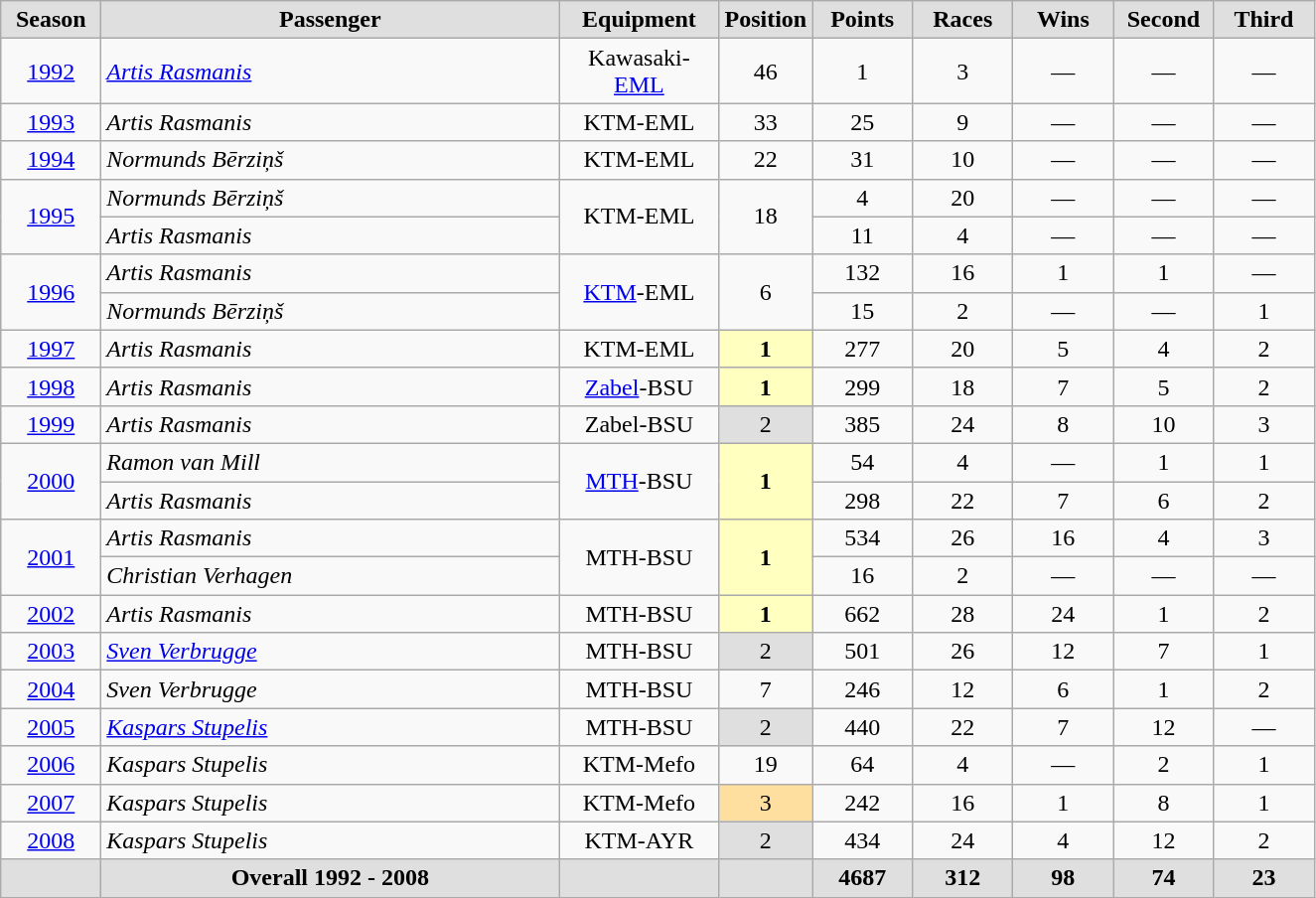<table class="wikitable">
<tr align="center" style="background:#dfdfdf;">
<td width="60"><strong>Season</strong></td>
<td width="300"><strong>Passenger</strong></td>
<td width="100"><strong>Equipment</strong></td>
<td width="30"><strong>Position</strong></td>
<td width="60"><strong>Points</strong></td>
<td width="60"><strong>Races</strong></td>
<td width="60"><strong>Wins</strong></td>
<td width="60"><strong>Second</strong></td>
<td width="60"><strong>Third</strong></td>
</tr>
<tr align="center">
<td><a href='#'>1992</a></td>
<td align="left"> <em><a href='#'>Artis Rasmanis</a></em></td>
<td>Kawasaki-<a href='#'>EML</a></td>
<td>46</td>
<td>1</td>
<td>3</td>
<td>—</td>
<td>—</td>
<td>—</td>
</tr>
<tr align="center">
<td><a href='#'>1993</a></td>
<td align="left"> <em>Artis Rasmanis</em></td>
<td>KTM-EML</td>
<td>33</td>
<td>25</td>
<td>9</td>
<td>—</td>
<td>—</td>
<td>—</td>
</tr>
<tr align="center">
<td><a href='#'>1994</a></td>
<td align="left"> <em>Normunds Bērziņš</em></td>
<td>KTM-EML</td>
<td>22</td>
<td>31</td>
<td>10</td>
<td>—</td>
<td>—</td>
<td>—</td>
</tr>
<tr align="center">
<td rowspan=2><a href='#'>1995</a></td>
<td align="left"> <em>Normunds Bērziņš</em></td>
<td rowspan=2>KTM-EML</td>
<td rowspan=2>18</td>
<td>4</td>
<td>20</td>
<td>—</td>
<td>—</td>
<td>—</td>
</tr>
<tr align="center">
<td align="left"> <em>Artis Rasmanis</em></td>
<td>11</td>
<td>4</td>
<td>—</td>
<td>—</td>
<td>—</td>
</tr>
<tr align="center">
<td rowspan=2><a href='#'>1996</a></td>
<td align="left"> <em>Artis Rasmanis</em></td>
<td rowspan=2><a href='#'>KTM</a>-EML</td>
<td rowspan=2>6</td>
<td>132</td>
<td>16</td>
<td>1</td>
<td>1</td>
<td>—</td>
</tr>
<tr align="center">
<td align="left"> <em>Normunds Bērziņš</em></td>
<td>15</td>
<td>2</td>
<td>—</td>
<td>—</td>
<td>1</td>
</tr>
<tr align="center">
<td><a href='#'>1997</a></td>
<td align="left"> <em>Artis Rasmanis</em></td>
<td>KTM-EML</td>
<td style="background:#ffffbf;"><strong>1</strong></td>
<td>277</td>
<td>20</td>
<td>5</td>
<td>4</td>
<td>2</td>
</tr>
<tr align="center">
<td><a href='#'>1998</a></td>
<td align="left"> <em>Artis Rasmanis</em></td>
<td><a href='#'>Zabel</a>-BSU</td>
<td style="background:#ffffbf;"><strong>1</strong></td>
<td>299</td>
<td>18</td>
<td>7</td>
<td>5</td>
<td>2</td>
</tr>
<tr align="center">
<td><a href='#'>1999</a></td>
<td align="left"> <em>Artis Rasmanis</em></td>
<td>Zabel-BSU</td>
<td style="background:#dfdfdf;">2</td>
<td>385</td>
<td>24</td>
<td>8</td>
<td>10</td>
<td>3</td>
</tr>
<tr align="center">
<td rowspan=2><a href='#'>2000</a></td>
<td align="left"> <em>Ramon van Mill</em></td>
<td rowspan=2><a href='#'>MTH</a>-BSU</td>
<td rowspan=2 style="background:#ffffbf;"><strong>1</strong></td>
<td>54</td>
<td>4</td>
<td>—</td>
<td>1</td>
<td>1</td>
</tr>
<tr align="center">
<td align="left"> <em>Artis Rasmanis</em></td>
<td>298</td>
<td>22</td>
<td>7</td>
<td>6</td>
<td>2</td>
</tr>
<tr align="center">
<td rowspan=2><a href='#'>2001</a></td>
<td align="left"> <em>Artis Rasmanis</em></td>
<td rowspan=2>MTH-BSU</td>
<td rowspan=2 style="background:#ffffbf;"><strong>1</strong></td>
<td>534</td>
<td>26</td>
<td>16</td>
<td>4</td>
<td>3</td>
</tr>
<tr align="center">
<td align="left"> <em>Christian Verhagen</em></td>
<td>16</td>
<td>2</td>
<td>—</td>
<td>—</td>
<td>—</td>
</tr>
<tr align="center">
<td><a href='#'>2002</a></td>
<td align="left"> <em>Artis Rasmanis</em></td>
<td>MTH-BSU</td>
<td style="background:#ffffbf;"><strong>1</strong></td>
<td>662</td>
<td>28</td>
<td>24</td>
<td>1</td>
<td>2</td>
</tr>
<tr align="center">
<td><a href='#'>2003</a></td>
<td align="left"> <em><a href='#'>Sven Verbrugge</a></em></td>
<td>MTH-BSU</td>
<td style="background:#dfdfdf;">2</td>
<td>501</td>
<td>26</td>
<td>12</td>
<td>7</td>
<td>1</td>
</tr>
<tr align="center">
<td><a href='#'>2004</a></td>
<td align="left"> <em>Sven Verbrugge</em></td>
<td>MTH-BSU</td>
<td>7</td>
<td>246</td>
<td>12</td>
<td>6</td>
<td>1</td>
<td>2</td>
</tr>
<tr align="center">
<td><a href='#'>2005</a></td>
<td align="left"> <em><a href='#'>Kaspars Stupelis</a></em></td>
<td>MTH-BSU</td>
<td style="background:#dfdfdf;">2</td>
<td>440</td>
<td>22</td>
<td>7</td>
<td>12</td>
<td>—</td>
</tr>
<tr align="center">
<td><a href='#'>2006</a></td>
<td align="left"> <em>Kaspars Stupelis</em></td>
<td>KTM-Mefo</td>
<td>19</td>
<td>64</td>
<td>4</td>
<td>—</td>
<td>2</td>
<td>1</td>
</tr>
<tr align="center">
<td><a href='#'>2007</a></td>
<td align="left"> <em>Kaspars Stupelis</em></td>
<td>KTM-Mefo</td>
<td style="background:#ffdf9f;">3</td>
<td>242</td>
<td>16</td>
<td>1</td>
<td>8</td>
<td>1</td>
</tr>
<tr align="center">
<td><a href='#'>2008</a></td>
<td align="left"> <em>Kaspars Stupelis</em></td>
<td>KTM-AYR</td>
<td style="background:#dfdfdf;">2</td>
<td>434</td>
<td>24</td>
<td>4</td>
<td>12</td>
<td>2</td>
</tr>
<tr align="center" style="background:#dfdfdf;">
<td></td>
<td align="center"><strong>Overall 1992 - 2008</strong></td>
<td></td>
<td></td>
<td><strong>4687</strong></td>
<td><strong>312</strong></td>
<td><strong>98</strong></td>
<td><strong>74</strong></td>
<td><strong>23</strong></td>
</tr>
</table>
